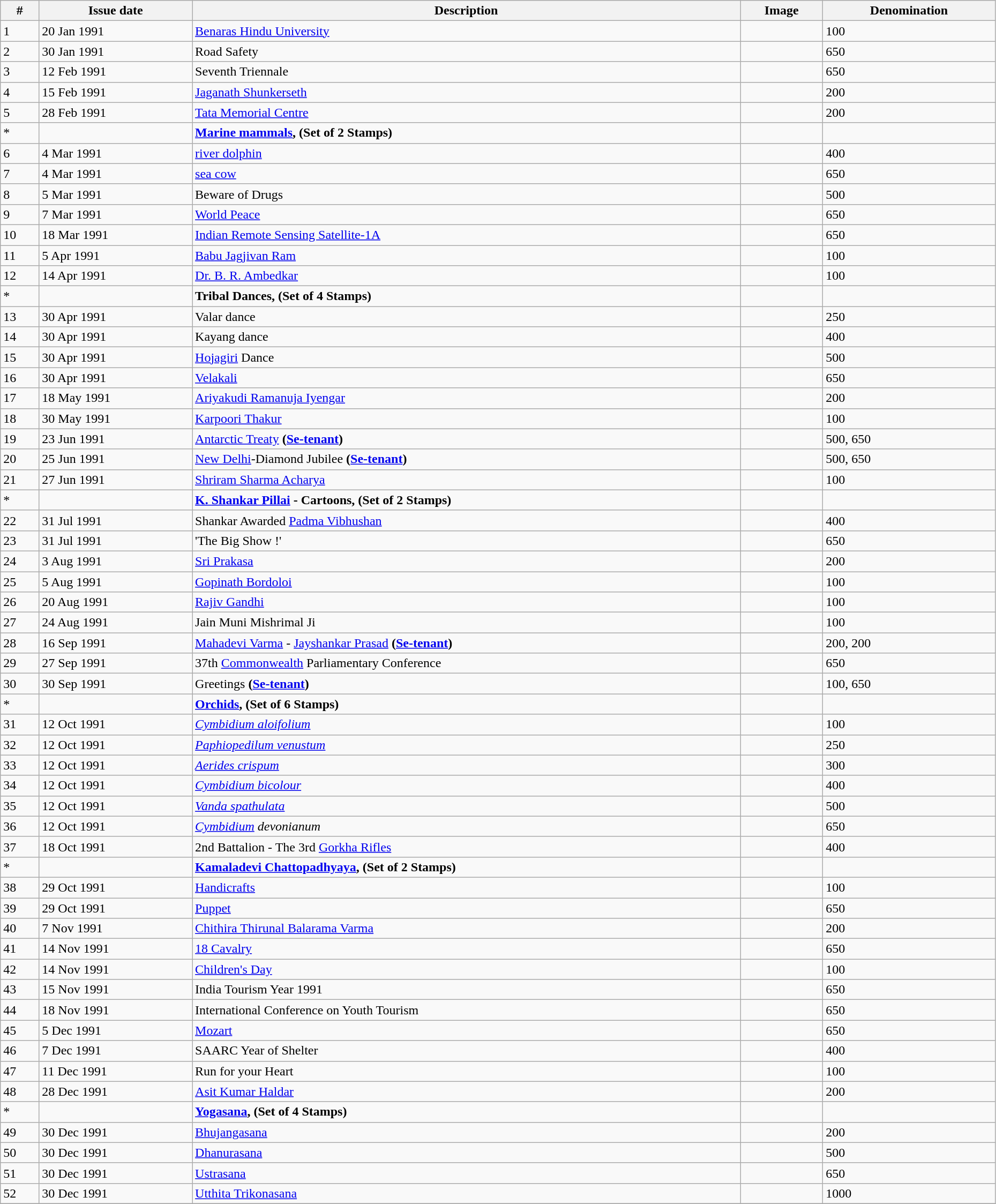<table class="wikitable" style="text-align:justify" width="98%">
<tr>
<th>#</th>
<th>Issue date</th>
<th>Description</th>
<th>Image</th>
<th>Denomination</th>
</tr>
<tr>
<td>1</td>
<td>20 Jan 1991</td>
<td><a href='#'>Benaras Hindu University</a></td>
<td></td>
<td>100</td>
</tr>
<tr>
<td>2</td>
<td>30 Jan 1991</td>
<td>Road Safety</td>
<td></td>
<td>650</td>
</tr>
<tr>
<td>3</td>
<td>12 Feb 1991</td>
<td>Seventh Triennale</td>
<td></td>
<td>650</td>
</tr>
<tr>
<td>4</td>
<td>15 Feb 1991</td>
<td><a href='#'>Jaganath Shunkerseth</a></td>
<td></td>
<td>200</td>
</tr>
<tr>
<td>5</td>
<td>28 Feb 1991</td>
<td><a href='#'>Tata Memorial Centre</a></td>
<td></td>
<td>200</td>
</tr>
<tr>
<td>*</td>
<td></td>
<td><strong><a href='#'>Marine mammals</a>, (Set of 2 Stamps)</strong></td>
<td></td>
<td></td>
</tr>
<tr>
<td>6</td>
<td>4 Mar 1991</td>
<td><a href='#'>river dolphin</a></td>
<td></td>
<td>400</td>
</tr>
<tr>
<td>7</td>
<td>4 Mar 1991</td>
<td><a href='#'>sea cow</a></td>
<td></td>
<td>650</td>
</tr>
<tr>
<td>8</td>
<td>5 Mar 1991</td>
<td>Beware of Drugs</td>
<td></td>
<td>500</td>
</tr>
<tr>
<td>9</td>
<td>7 Mar 1991</td>
<td><a href='#'>World Peace</a></td>
<td></td>
<td>650</td>
</tr>
<tr>
<td>10</td>
<td>18 Mar 1991</td>
<td><a href='#'>Indian Remote Sensing Satellite-1A</a></td>
<td></td>
<td>650</td>
</tr>
<tr>
<td>11</td>
<td>5 Apr 1991</td>
<td><a href='#'>Babu Jagjivan Ram</a></td>
<td></td>
<td>100</td>
</tr>
<tr>
<td>12</td>
<td>14 Apr 1991</td>
<td><a href='#'>Dr. B. R. Ambedkar</a></td>
<td></td>
<td>100</td>
</tr>
<tr>
<td>*</td>
<td></td>
<td><strong>Tribal Dances, (Set of 4 Stamps)</strong></td>
<td></td>
<td></td>
</tr>
<tr>
<td>13</td>
<td>30 Apr 1991</td>
<td>Valar dance</td>
<td></td>
<td>250</td>
</tr>
<tr>
<td>14</td>
<td>30 Apr 1991</td>
<td>Kayang dance</td>
<td></td>
<td>400</td>
</tr>
<tr>
<td>15</td>
<td>30 Apr 1991</td>
<td><a href='#'>Hojagiri</a> Dance</td>
<td></td>
<td>500</td>
</tr>
<tr>
<td>16</td>
<td>30 Apr 1991</td>
<td><a href='#'>Velakali</a></td>
<td></td>
<td>650</td>
</tr>
<tr>
<td>17</td>
<td>18 May 1991</td>
<td><a href='#'>Ariyakudi Ramanuja Iyengar</a></td>
<td></td>
<td>200</td>
</tr>
<tr>
<td>18</td>
<td>30 May 1991</td>
<td><a href='#'>Karpoori Thakur</a></td>
<td></td>
<td>100</td>
</tr>
<tr>
<td>19</td>
<td>23 Jun 1991</td>
<td><a href='#'>Antarctic Treaty</a> <strong>(<a href='#'>Se-tenant</a>)</strong></td>
<td></td>
<td>500, 650</td>
</tr>
<tr>
<td>20</td>
<td>25 Jun 1991</td>
<td><a href='#'>New Delhi</a>-Diamond Jubilee <strong>(<a href='#'>Se-tenant</a>)</strong></td>
<td></td>
<td>500, 650</td>
</tr>
<tr>
<td>21</td>
<td>27 Jun 1991</td>
<td><a href='#'>Shriram Sharma Acharya</a></td>
<td></td>
<td>100</td>
</tr>
<tr>
<td>*</td>
<td></td>
<td><strong><a href='#'>K. Shankar Pillai</a> - Cartoons, (Set of 2 Stamps)</strong></td>
<td></td>
<td></td>
</tr>
<tr>
<td>22</td>
<td>31 Jul 1991</td>
<td>Shankar Awarded <a href='#'>Padma Vibhushan</a></td>
<td></td>
<td>400</td>
</tr>
<tr>
<td>23</td>
<td>31 Jul 1991</td>
<td>'The Big Show !'</td>
<td></td>
<td>650</td>
</tr>
<tr>
<td>24</td>
<td>3 Aug 1991</td>
<td><a href='#'>Sri Prakasa</a></td>
<td></td>
<td>200</td>
</tr>
<tr>
<td>25</td>
<td>5 Aug 1991</td>
<td><a href='#'>Gopinath Bordoloi</a></td>
<td></td>
<td>100</td>
</tr>
<tr>
<td>26</td>
<td>20 Aug 1991</td>
<td><a href='#'>Rajiv Gandhi</a></td>
<td></td>
<td>100</td>
</tr>
<tr>
<td>27</td>
<td>24 Aug 1991</td>
<td>Jain Muni Mishrimal Ji</td>
<td></td>
<td>100</td>
</tr>
<tr>
<td>28</td>
<td>16 Sep 1991</td>
<td><a href='#'>Mahadevi Varma</a> - <a href='#'>Jayshankar Prasad</a> <strong>(<a href='#'>Se-tenant</a>)</strong></td>
<td></td>
<td>200, 200</td>
</tr>
<tr>
<td>29</td>
<td>27 Sep 1991</td>
<td>37th <a href='#'>Commonwealth</a> Parliamentary Conference</td>
<td></td>
<td>650</td>
</tr>
<tr>
<td>30</td>
<td>30 Sep 1991</td>
<td>Greetings <strong>(<a href='#'>Se-tenant</a>)</strong></td>
<td></td>
<td>100, 650</td>
</tr>
<tr>
<td>*</td>
<td></td>
<td><strong><a href='#'>Orchids</a>, (Set of 6 Stamps)</strong></td>
<td></td>
<td></td>
</tr>
<tr>
<td>31</td>
<td>12 Oct 1991</td>
<td><em><a href='#'>Cymbidium aloifolium</a></em></td>
<td></td>
<td>100</td>
</tr>
<tr>
<td>32</td>
<td>12 Oct 1991</td>
<td><em><a href='#'>Paphiopedilum venustum</a></em></td>
<td></td>
<td>250</td>
</tr>
<tr>
<td>33</td>
<td>12 Oct 1991</td>
<td><em><a href='#'>Aerides crispum</a></em></td>
<td></td>
<td>300</td>
</tr>
<tr>
<td>34</td>
<td>12 Oct 1991</td>
<td><em><a href='#'>Cymbidium bicolour</a></em></td>
<td></td>
<td>400</td>
</tr>
<tr>
<td>35</td>
<td>12 Oct 1991</td>
<td><em><a href='#'>Vanda spathulata</a></em></td>
<td></td>
<td>500</td>
</tr>
<tr>
<td>36</td>
<td>12 Oct 1991</td>
<td><em><a href='#'>Cymbidium</a> devonianum</em></td>
<td></td>
<td>650</td>
</tr>
<tr>
<td>37</td>
<td>18 Oct 1991</td>
<td>2nd Battalion - The 3rd <a href='#'>Gorkha Rifles</a></td>
<td></td>
<td>400</td>
</tr>
<tr>
<td>*</td>
<td></td>
<td><strong><a href='#'>Kamaladevi Chattopadhyaya</a>, (Set of 2 Stamps)</strong></td>
<td></td>
<td></td>
</tr>
<tr>
<td>38</td>
<td>29 Oct 1991</td>
<td><a href='#'>Handicrafts</a></td>
<td></td>
<td>100</td>
</tr>
<tr>
<td>39</td>
<td>29 Oct 1991</td>
<td><a href='#'>Puppet</a></td>
<td></td>
<td>650</td>
</tr>
<tr>
<td>40</td>
<td>7 Nov 1991</td>
<td><a href='#'>Chithira Thirunal Balarama Varma</a></td>
<td></td>
<td>200</td>
</tr>
<tr>
<td>41</td>
<td>14 Nov 1991</td>
<td><a href='#'>18 Cavalry</a></td>
<td></td>
<td>650</td>
</tr>
<tr>
<td>42</td>
<td>14 Nov 1991</td>
<td><a href='#'>Children's Day</a></td>
<td></td>
<td>100</td>
</tr>
<tr>
<td>43</td>
<td>15 Nov 1991</td>
<td>India Tourism Year 1991</td>
<td></td>
<td>650</td>
</tr>
<tr>
<td>44</td>
<td>18 Nov 1991</td>
<td>International Conference on Youth Tourism</td>
<td></td>
<td>650</td>
</tr>
<tr>
<td>45</td>
<td>5 Dec 1991</td>
<td><a href='#'>Mozart</a></td>
<td></td>
<td>650</td>
</tr>
<tr>
<td>46</td>
<td>7 Dec 1991</td>
<td>SAARC Year of Shelter</td>
<td></td>
<td>400</td>
</tr>
<tr>
<td>47</td>
<td>11 Dec 1991</td>
<td>Run for your Heart</td>
<td></td>
<td>100</td>
</tr>
<tr>
<td>48</td>
<td>28 Dec 1991</td>
<td><a href='#'>Asit Kumar Haldar</a></td>
<td></td>
<td>200</td>
</tr>
<tr>
<td>*</td>
<td></td>
<td><strong><a href='#'>Yogasana</a>, (Set of 4 Stamps)</strong></td>
<td></td>
<td></td>
</tr>
<tr>
<td>49</td>
<td>30 Dec 1991</td>
<td><a href='#'>Bhujangasana</a></td>
<td></td>
<td>200</td>
</tr>
<tr>
<td>50</td>
<td>30 Dec 1991</td>
<td><a href='#'>Dhanurasana</a></td>
<td></td>
<td>500</td>
</tr>
<tr>
<td>51</td>
<td>30 Dec 1991</td>
<td><a href='#'>Ustrasana</a></td>
<td></td>
<td>650</td>
</tr>
<tr>
<td>52</td>
<td>30 Dec 1991</td>
<td><a href='#'>Utthita Trikonasana</a></td>
<td></td>
<td>1000</td>
</tr>
<tr>
</tr>
</table>
